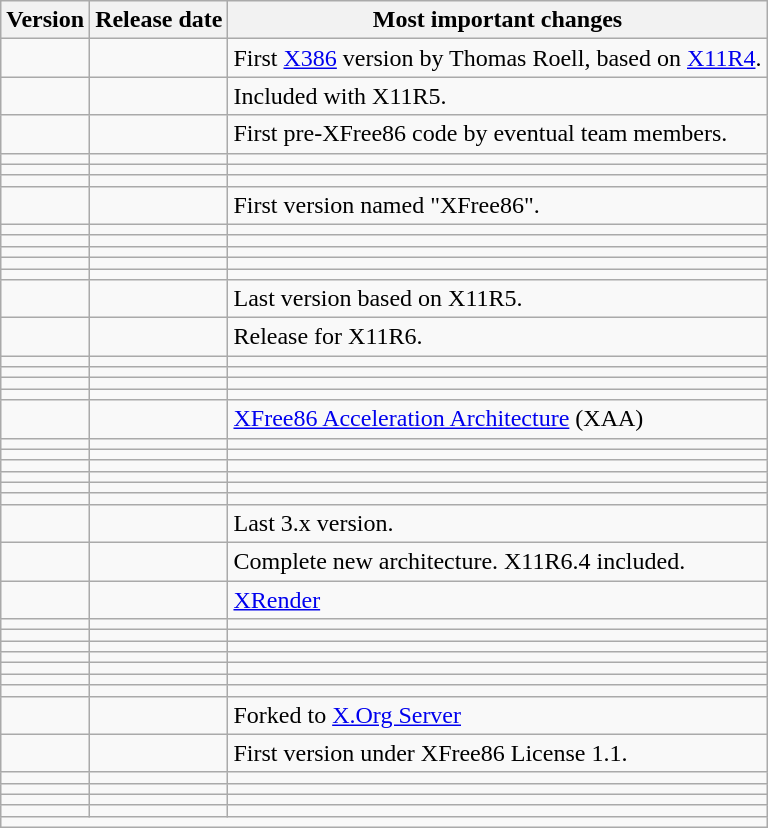<table class="wikitable sortable">
<tr>
<th>Version</th>
<th>Release date</th>
<th>Most important changes</th>
</tr>
<tr>
<td></td>
<td></td>
<td>First <a href='#'>X386</a> version by Thomas Roell, based on <a href='#'>X11R4</a>.</td>
</tr>
<tr>
<td></td>
<td></td>
<td>Included with X11R5.</td>
</tr>
<tr>
<td></td>
<td></td>
<td>First pre-XFree86 code by eventual team members.</td>
</tr>
<tr>
<td></td>
<td></td>
<td></td>
</tr>
<tr>
<td></td>
<td></td>
<td></td>
</tr>
<tr>
<td></td>
<td></td>
<td></td>
</tr>
<tr>
<td></td>
<td></td>
<td>First version named "XFree86".</td>
</tr>
<tr>
<td></td>
<td></td>
<td></td>
</tr>
<tr>
<td></td>
<td></td>
<td></td>
</tr>
<tr>
<td></td>
<td></td>
<td></td>
</tr>
<tr>
<td></td>
<td></td>
<td></td>
</tr>
<tr>
<td></td>
<td></td>
<td></td>
</tr>
<tr>
<td></td>
<td></td>
<td>Last version based on X11R5.</td>
</tr>
<tr>
<td></td>
<td></td>
<td>Release for X11R6.</td>
</tr>
<tr>
<td></td>
<td></td>
<td></td>
</tr>
<tr>
<td></td>
<td></td>
<td></td>
</tr>
<tr>
<td></td>
<td></td>
<td></td>
</tr>
<tr>
<td></td>
<td></td>
<td></td>
</tr>
<tr>
<td></td>
<td></td>
<td><a href='#'>XFree86 Acceleration Architecture</a> (XAA)</td>
</tr>
<tr>
<td></td>
<td></td>
<td></td>
</tr>
<tr>
<td></td>
<td></td>
<td></td>
</tr>
<tr>
<td></td>
<td></td>
<td></td>
</tr>
<tr>
<td></td>
<td></td>
<td></td>
</tr>
<tr>
<td></td>
<td></td>
<td></td>
</tr>
<tr>
<td></td>
<td></td>
<td></td>
</tr>
<tr>
<td></td>
<td></td>
<td>Last 3.x version.</td>
</tr>
<tr>
<td></td>
<td></td>
<td>Complete new architecture. X11R6.4 included.</td>
</tr>
<tr>
<td></td>
<td></td>
<td><a href='#'>XRender</a></td>
</tr>
<tr>
<td></td>
<td></td>
<td></td>
</tr>
<tr>
<td></td>
<td></td>
<td></td>
</tr>
<tr>
<td></td>
<td></td>
<td></td>
</tr>
<tr>
<td></td>
<td></td>
<td></td>
</tr>
<tr>
<td></td>
<td></td>
<td></td>
</tr>
<tr>
<td></td>
<td></td>
<td></td>
</tr>
<tr>
<td></td>
<td></td>
<td></td>
</tr>
<tr>
<td></td>
<td></td>
<td>Forked to <a href='#'>X.Org Server</a></td>
</tr>
<tr>
<td></td>
<td></td>
<td>First version under XFree86 License 1.1.</td>
</tr>
<tr>
<td></td>
<td></td>
<td></td>
</tr>
<tr>
<td></td>
<td></td>
<td></td>
</tr>
<tr>
<td></td>
<td></td>
<td></td>
</tr>
<tr>
<td></td>
<td></td>
<td></td>
</tr>
<tr>
<td colspan=3></td>
</tr>
</table>
